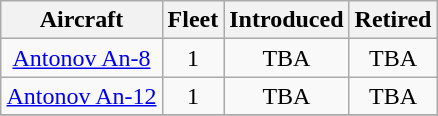<table class="wikitable" style="border-collapse:collapse;text-align:center;margin: 1em auto;">
<tr>
<th>Aircraft</th>
<th>Fleet</th>
<th>Introduced</th>
<th>Retired</th>
</tr>
<tr>
<td><a href='#'>Antonov An-8</a></td>
<td>1</td>
<td>TBA</td>
<td>TBA</td>
</tr>
<tr>
<td><a href='#'>Antonov An-12</a></td>
<td>1</td>
<td>TBA</td>
<td>TBA</td>
</tr>
<tr>
</tr>
</table>
